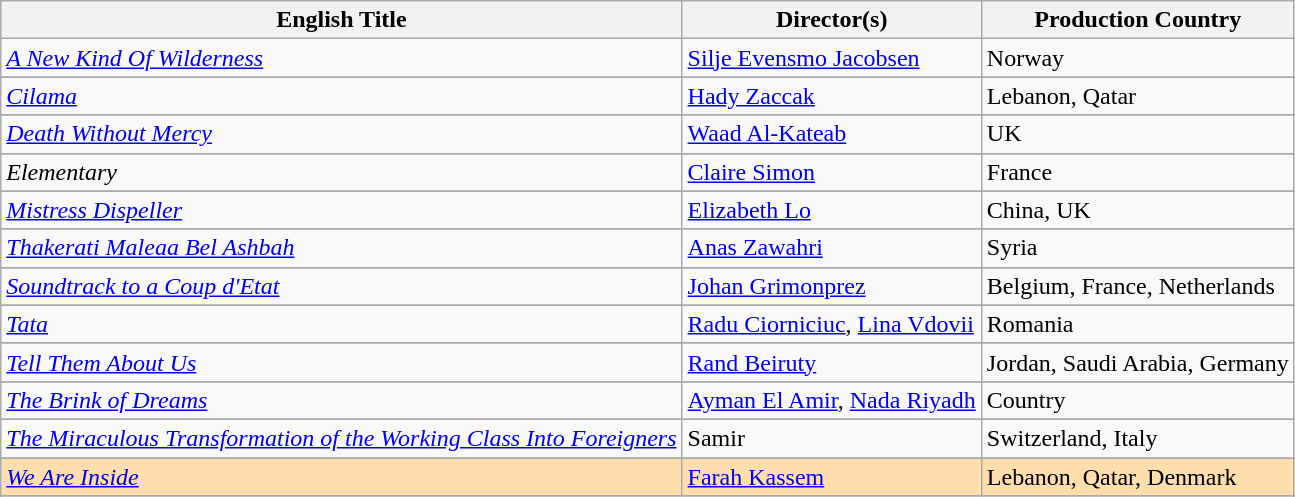<table class="wikitable">
<tr>
<th scope="col">English Title</th>
<th scope="col">Director(s)</th>
<th scope="col">Production Country</th>
</tr>
<tr>
<td><em><a href='#'>A New Kind Of Wilderness</a></em></td>
<td><a href='#'>Silje Evensmo Jacobsen</a></td>
<td>Norway</td>
</tr>
<tr>
</tr>
<tr>
<td><em><a href='#'>Cilama</a></em></td>
<td><a href='#'>Hady Zaccak</a></td>
<td>Lebanon, Qatar</td>
</tr>
<tr>
</tr>
<tr>
<td><em><a href='#'>Death Without Mercy</a></em></td>
<td><a href='#'>Waad Al-Kateab</a></td>
<td>UK</td>
</tr>
<tr>
</tr>
<tr>
<td><em>Elementary</em></td>
<td><a href='#'>Claire Simon</a></td>
<td>France</td>
</tr>
<tr>
</tr>
<tr>
<td><em><a href='#'>Mistress Dispeller</a></em></td>
<td><a href='#'>Elizabeth Lo</a></td>
<td>China, UK</td>
</tr>
<tr>
</tr>
<tr>
<td><em><a href='#'>Thakerati Maleaa Bel Ashbah</a></em></td>
<td><a href='#'>Anas Zawahri</a></td>
<td>Syria</td>
</tr>
<tr>
</tr>
<tr>
<td><em><a href='#'>Soundtrack to a Coup d'Etat</a></em></td>
<td><a href='#'>Johan Grimonprez</a></td>
<td>Belgium, France, Netherlands</td>
</tr>
<tr>
</tr>
<tr>
<td><em><a href='#'>Tata</a></em></td>
<td><a href='#'>Radu Ciorniciuc</a>, <a href='#'>Lina Vdovii</a></td>
<td>Romania</td>
</tr>
<tr>
</tr>
<tr>
<td><em><a href='#'>Tell Them About Us</a></em></td>
<td><a href='#'>Rand Beiruty</a></td>
<td>Jordan, Saudi Arabia, Germany</td>
</tr>
<tr>
</tr>
<tr>
<td><em><a href='#'>The Brink of Dreams</a></em></td>
<td><a href='#'>Ayman El Amir</a>, <a href='#'>Nada Riyadh</a></td>
<td>Country</td>
</tr>
<tr>
</tr>
<tr>
<td><em><a href='#'>The Miraculous Transformation of the Working Class Into Foreigners</a></em></td>
<td>Samir</td>
<td>Switzerland, Italy</td>
</tr>
<tr>
</tr>
<tr>
</tr>
<tr style="background:#FFDEAD;">
<td><em><a href='#'>We Are Inside</a></em></td>
<td><a href='#'>Farah Kassem</a></td>
<td>Lebanon, Qatar, Denmark</td>
</tr>
<tr>
</tr>
<tr>
</tr>
</table>
